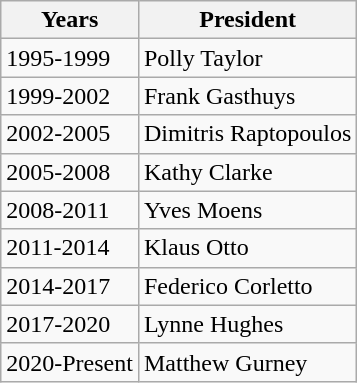<table class="wikitable">
<tr>
<th>Years</th>
<th>President</th>
</tr>
<tr>
<td>1995-1999</td>
<td>Polly Taylor</td>
</tr>
<tr>
<td>1999-2002</td>
<td>Frank Gasthuys</td>
</tr>
<tr>
<td>2002-2005</td>
<td>Dimitris Raptopoulos</td>
</tr>
<tr>
<td>2005-2008</td>
<td>Kathy Clarke</td>
</tr>
<tr>
<td>2008-2011</td>
<td>Yves Moens</td>
</tr>
<tr>
<td>2011-2014</td>
<td>Klaus Otto</td>
</tr>
<tr>
<td>2014-2017</td>
<td>Federico Corletto</td>
</tr>
<tr>
<td>2017-2020</td>
<td>Lynne Hughes</td>
</tr>
<tr>
<td>2020-Present</td>
<td>Matthew Gurney</td>
</tr>
</table>
